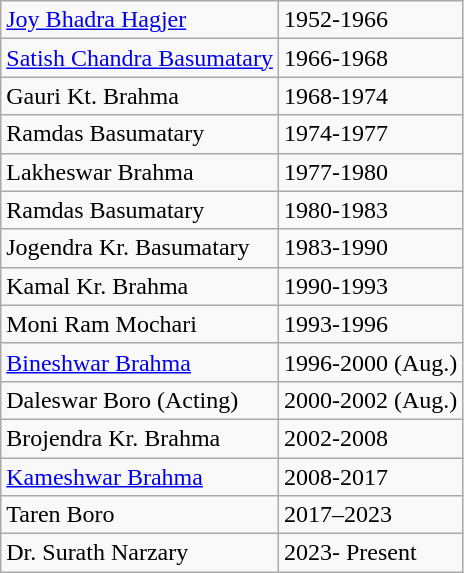<table class="wikitable" border="1">
<tr>
<td><a href='#'>Joy Bhadra Hagjer</a></td>
<td>1952-1966</td>
</tr>
<tr>
<td><a href='#'>Satish Chandra Basumatary</a></td>
<td>1966-1968</td>
</tr>
<tr>
<td>Gauri Kt. Brahma</td>
<td>1968-1974</td>
</tr>
<tr>
<td>Ramdas Basumatary</td>
<td>1974-1977</td>
</tr>
<tr>
<td>Lakheswar Brahma</td>
<td>1977-1980</td>
</tr>
<tr>
<td>Ramdas Basumatary</td>
<td>1980-1983</td>
</tr>
<tr>
<td>Jogendra Kr. Basumatary</td>
<td>1983-1990</td>
</tr>
<tr>
<td>Kamal Kr. Brahma</td>
<td>1990-1993</td>
</tr>
<tr>
<td>Moni Ram Mochari</td>
<td>1993-1996</td>
</tr>
<tr>
<td><a href='#'>Bineshwar Brahma</a></td>
<td>1996-2000 (Aug.)</td>
</tr>
<tr>
<td>Daleswar Boro (Acting)</td>
<td>2000-2002 (Aug.)</td>
</tr>
<tr>
<td>Brojendra Kr. Brahma</td>
<td>2002-2008</td>
</tr>
<tr>
<td><a href='#'>Kameshwar Brahma</a></td>
<td>2008-2017</td>
</tr>
<tr>
<td>Taren Boro</td>
<td>2017–2023</td>
</tr>
<tr>
<td>Dr. Surath Narzary</td>
<td>2023- Present</td>
</tr>
</table>
